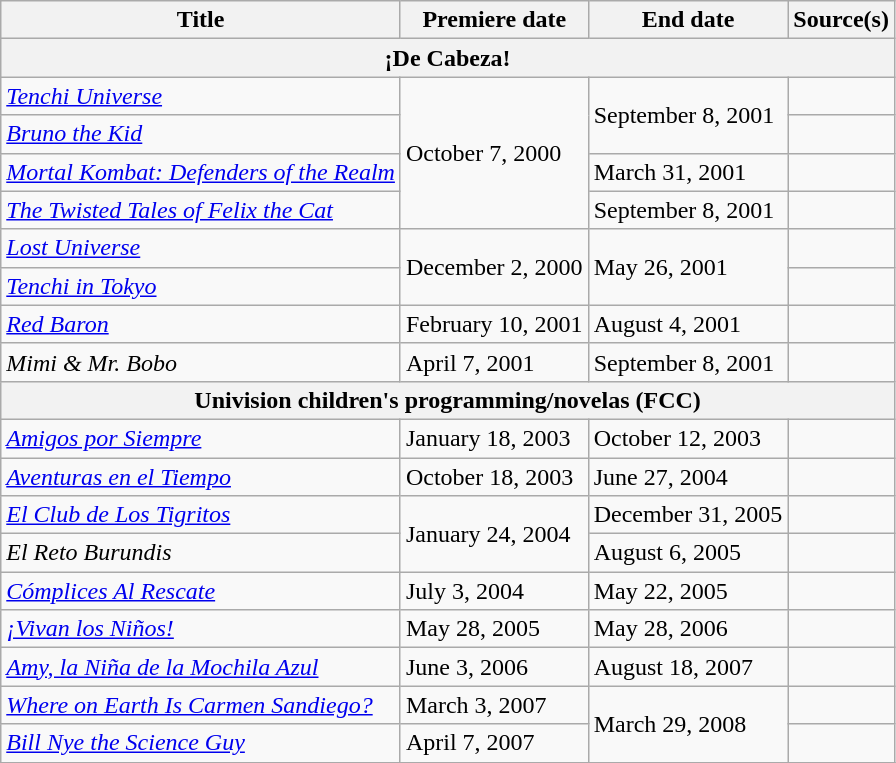<table class="wikitable sortable">
<tr>
<th>Title</th>
<th>Premiere date</th>
<th>End date</th>
<th>Source(s)</th>
</tr>
<tr>
<th colspan=4>¡De Cabeza!</th>
</tr>
<tr>
<td><em><a href='#'>Tenchi Universe</a></em></td>
<td rowspan=4>October 7, 2000</td>
<td rowspan=2>September 8, 2001</td>
<td></td>
</tr>
<tr>
<td><em><a href='#'>Bruno the Kid</a></em></td>
<td></td>
</tr>
<tr>
<td><em><a href='#'>Mortal Kombat: Defenders of the Realm</a></em></td>
<td>March 31, 2001</td>
</tr>
<tr>
<td><em><a href='#'>The Twisted Tales of Felix the Cat</a></em></td>
<td>September 8, 2001</td>
<td></td>
</tr>
<tr>
<td><em><a href='#'>Lost Universe</a></em></td>
<td rowspan=2>December 2, 2000</td>
<td rowspan=2>May 26, 2001</td>
<td></td>
</tr>
<tr>
<td><em><a href='#'>Tenchi in Tokyo</a></em></td>
<td></td>
</tr>
<tr>
<td><em><a href='#'>Red Baron</a></em></td>
<td>February 10, 2001</td>
<td>August 4, 2001</td>
<td></td>
</tr>
<tr>
<td><em>Mimi & Mr. Bobo</em></td>
<td>April 7, 2001</td>
<td>September 8, 2001</td>
<td></td>
</tr>
<tr>
<th colspan=4>Univision children's programming/novelas (FCC)</th>
</tr>
<tr>
<td><em><a href='#'>Amigos por Siempre</a></em></td>
<td>January 18, 2003</td>
<td>October 12, 2003</td>
<td></td>
</tr>
<tr>
<td><em><a href='#'>Aventuras en el Tiempo</a></em></td>
<td>October 18, 2003</td>
<td>June 27, 2004</td>
<td></td>
</tr>
<tr>
<td><em><a href='#'>El Club de Los Tigritos</a></em></td>
<td rowspan=2>January 24, 2004</td>
<td>December 31, 2005</td>
<td></td>
</tr>
<tr>
<td><em>El Reto Burundis</em></td>
<td>August 6, 2005</td>
<td></td>
</tr>
<tr>
<td><em><a href='#'>Cómplices Al Rescate</a></em></td>
<td>July 3, 2004</td>
<td>May 22, 2005</td>
<td></td>
</tr>
<tr>
<td><em><a href='#'>¡Vivan los Niños!</a></em></td>
<td>May 28, 2005</td>
<td>May 28, 2006</td>
<td></td>
</tr>
<tr>
<td><em><a href='#'>Amy, la Niña de la Mochila Azul</a></em></td>
<td>June 3, 2006</td>
<td>August 18, 2007</td>
<td></td>
</tr>
<tr>
<td><em><a href='#'>Where on Earth Is Carmen Sandiego?</a></em></td>
<td>March 3, 2007</td>
<td rowspan=2>March 29, 2008</td>
<td></td>
</tr>
<tr>
<td><em><a href='#'>Bill Nye the Science Guy</a></em></td>
<td>April 7, 2007</td>
<td></td>
</tr>
<tr>
</tr>
</table>
